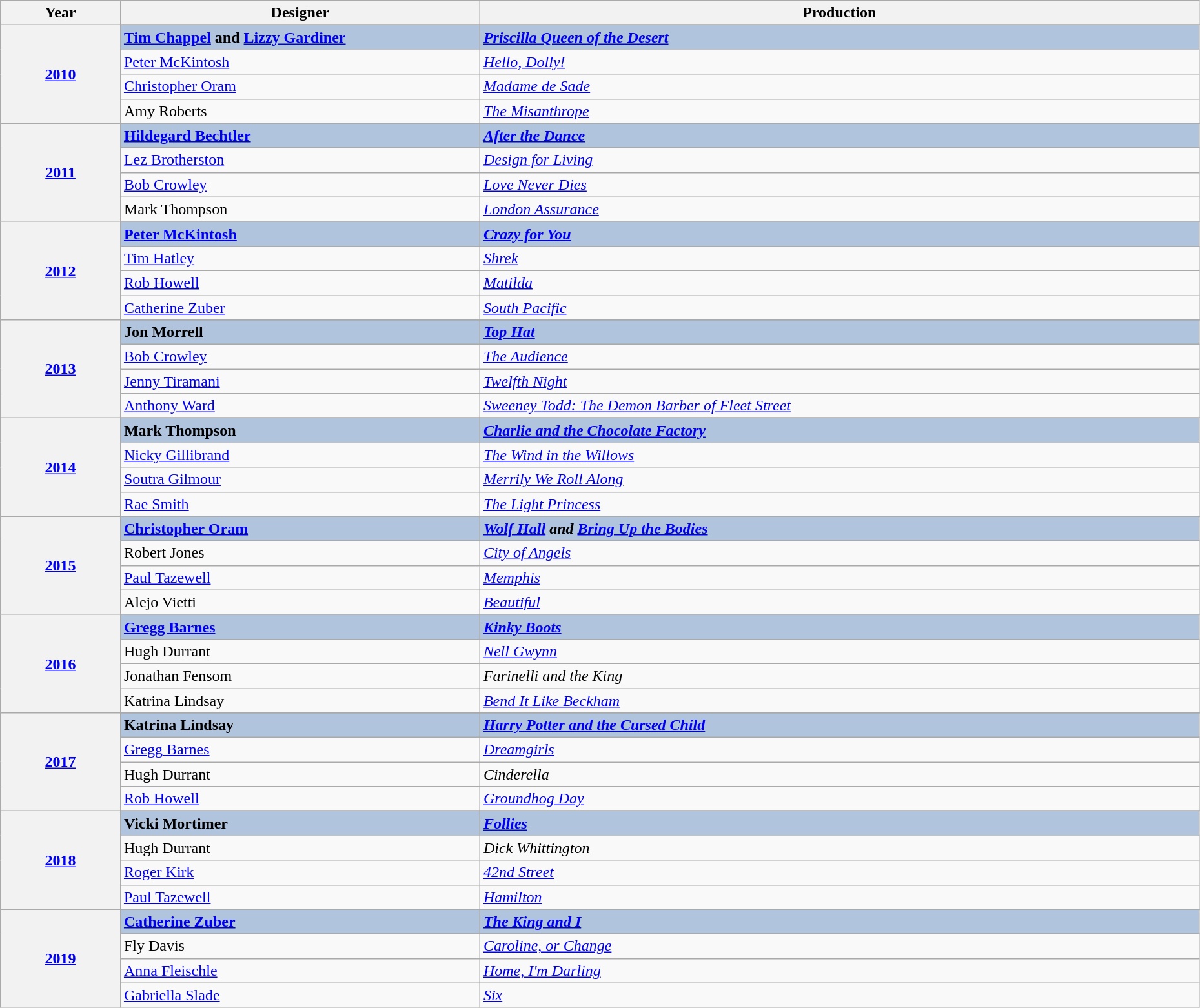<table class="wikitable" style="width:98%;">
<tr style="background:#bebebe;">
<th style="width:10%;">Year</th>
<th style="width:30%;">Designer</th>
<th style="width:60%;">Production</th>
</tr>
<tr>
<th rowspan="5" align="center"><a href='#'>2010</a></th>
</tr>
<tr style="background:#B0C4DE">
<td><strong><a href='#'>Tim Chappel</a> and <a href='#'>Lizzy Gardiner</a></strong></td>
<td><strong><em><a href='#'>Priscilla Queen of the Desert</a></em></strong></td>
</tr>
<tr>
<td><a href='#'>Peter McKintosh</a></td>
<td><em><a href='#'>Hello, Dolly!</a></em></td>
</tr>
<tr>
<td><a href='#'>Christopher Oram</a></td>
<td><em><a href='#'>Madame de Sade</a></em></td>
</tr>
<tr>
<td>Amy Roberts</td>
<td><em><a href='#'>The Misanthrope</a></em></td>
</tr>
<tr>
<th rowspan="5" align="center"><a href='#'>2011</a></th>
</tr>
<tr style="background:#B0C4DE">
<td><strong><a href='#'>Hildegard Bechtler</a></strong></td>
<td><strong><em><a href='#'>After the Dance</a></em></strong></td>
</tr>
<tr>
<td><a href='#'>Lez Brotherston</a></td>
<td><em><a href='#'>Design for Living</a></em></td>
</tr>
<tr>
<td><a href='#'>Bob Crowley</a></td>
<td><em><a href='#'>Love Never Dies</a></em></td>
</tr>
<tr>
<td>Mark Thompson</td>
<td><em><a href='#'>London Assurance</a></em></td>
</tr>
<tr>
<th rowspan="5" align="center"><a href='#'>2012</a></th>
</tr>
<tr style="background:#B0C4DE">
<td><strong><a href='#'>Peter McKintosh</a></strong></td>
<td><strong><em><a href='#'>Crazy for You</a></em></strong></td>
</tr>
<tr>
<td><a href='#'>Tim Hatley</a></td>
<td><em><a href='#'>Shrek</a></em></td>
</tr>
<tr>
<td><a href='#'>Rob Howell</a></td>
<td><em><a href='#'>Matilda</a></em></td>
</tr>
<tr>
<td><a href='#'>Catherine Zuber</a></td>
<td><em><a href='#'>South Pacific</a></em></td>
</tr>
<tr>
<th rowspan="5" align="center"><a href='#'>2013</a></th>
</tr>
<tr style="background:#B0C4DE">
<td><strong>Jon Morrell</strong></td>
<td><strong><em><a href='#'>Top Hat</a></em></strong></td>
</tr>
<tr>
<td><a href='#'>Bob Crowley</a></td>
<td><em><a href='#'>The Audience</a></em></td>
</tr>
<tr>
<td><a href='#'>Jenny Tiramani</a></td>
<td><em><a href='#'>Twelfth Night</a></em></td>
</tr>
<tr>
<td><a href='#'>Anthony Ward</a></td>
<td><em><a href='#'>Sweeney Todd: The Demon Barber of Fleet Street</a></em></td>
</tr>
<tr>
<th rowspan="5" align="center"><a href='#'>2014</a></th>
</tr>
<tr style="background:#B0C4DE">
<td><strong>Mark Thompson</strong></td>
<td><strong><em><a href='#'>Charlie and the Chocolate Factory</a></em></strong></td>
</tr>
<tr>
<td><a href='#'>Nicky Gillibrand</a></td>
<td><em><a href='#'>The Wind in the Willows</a></em></td>
</tr>
<tr>
<td><a href='#'>Soutra Gilmour</a></td>
<td><em><a href='#'>Merrily We Roll Along</a></em></td>
</tr>
<tr>
<td><a href='#'>Rae Smith</a></td>
<td><em><a href='#'>The Light Princess</a></em></td>
</tr>
<tr>
<th rowspan="5" align="center"><a href='#'>2015</a></th>
</tr>
<tr style="background:#B0C4DE">
<td><strong><a href='#'>Christopher Oram</a></strong></td>
<td><strong><em><a href='#'>Wolf Hall</a><em> and </em><a href='#'>Bring Up the Bodies</a></em></strong></td>
</tr>
<tr>
<td>Robert Jones</td>
<td><em><a href='#'>City of Angels</a></em></td>
</tr>
<tr>
<td><a href='#'>Paul Tazewell</a></td>
<td><em><a href='#'>Memphis</a></em></td>
</tr>
<tr>
<td>Alejo Vietti</td>
<td><em><a href='#'>Beautiful</a></em></td>
</tr>
<tr>
<th rowspan="5" align="center"><a href='#'>2016</a></th>
</tr>
<tr style="background:#B0C4DE">
<td><strong><a href='#'>Gregg Barnes</a></strong></td>
<td><strong><em><a href='#'>Kinky Boots</a></em></strong></td>
</tr>
<tr>
<td>Hugh Durrant</td>
<td><em><a href='#'>Nell Gwynn</a></em></td>
</tr>
<tr>
<td>Jonathan Fensom</td>
<td><em>Farinelli and the King</em></td>
</tr>
<tr>
<td>Katrina Lindsay</td>
<td><em><a href='#'>Bend It Like Beckham</a></em></td>
</tr>
<tr>
<th rowspan="5"><a href='#'>2017</a></th>
</tr>
<tr style="background:#B0C4DE">
<td><strong>Katrina Lindsay</strong></td>
<td><strong><em><a href='#'>Harry Potter and the Cursed Child</a></em></strong></td>
</tr>
<tr>
<td><a href='#'>Gregg Barnes</a></td>
<td><em><a href='#'>Dreamgirls</a></em></td>
</tr>
<tr>
<td>Hugh Durrant</td>
<td><em>Cinderella</em></td>
</tr>
<tr>
<td><a href='#'>Rob Howell</a></td>
<td><a href='#'><em>Groundhog Day</em></a></td>
</tr>
<tr>
<th rowspan="5"><a href='#'>2018</a></th>
</tr>
<tr style="background:#B0C4DE">
<td><strong>Vicki Mortimer</strong></td>
<td><strong><em><a href='#'>Follies</a></em></strong></td>
</tr>
<tr>
<td>Hugh Durrant</td>
<td><em>Dick Whittington</em></td>
</tr>
<tr>
<td><a href='#'>Roger Kirk</a></td>
<td><a href='#'><em>42nd Street</em></a></td>
</tr>
<tr>
<td><a href='#'>Paul Tazewell</a></td>
<td><a href='#'><em>Hamilton</em></a></td>
</tr>
<tr>
<th rowspan=5><a href='#'>2019</a></th>
</tr>
<tr style="background:#B0C4DE">
<td><strong><a href='#'>Catherine Zuber</a></strong></td>
<td><strong><em><a href='#'>The King and I</a></em></strong></td>
</tr>
<tr>
<td>Fly Davis</td>
<td><em><a href='#'>Caroline, or Change</a></em></td>
</tr>
<tr>
<td><a href='#'>Anna Fleischle</a></td>
<td><em><a href='#'>Home, I'm Darling</a></em></td>
</tr>
<tr>
<td><a href='#'>Gabriella Slade</a></td>
<td><em><a href='#'>Six</a></em></td>
</tr>
</table>
